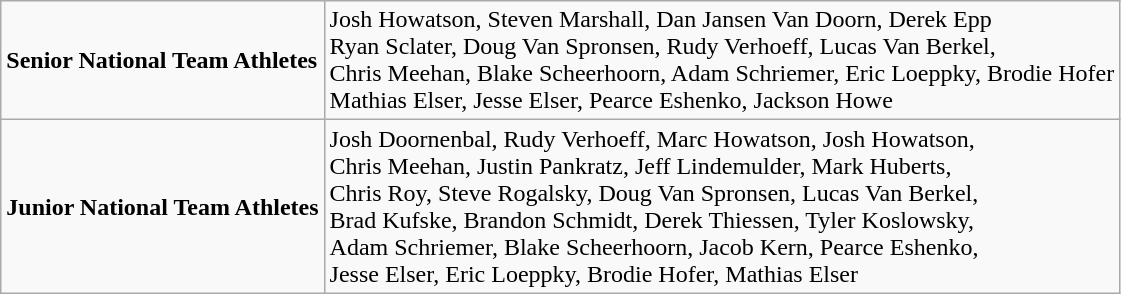<table class="wikitable">
<tr>
<td><strong>Senior National Team Athletes</strong></td>
<td>Josh Howatson, Steven Marshall, Dan Jansen Van Doorn, Derek Epp<br>Ryan Sclater, Doug Van Spronsen, Rudy Verhoeff, Lucas Van Berkel,<br>Chris Meehan, Blake Scheerhoorn, Adam Schriemer, Eric Loeppky, Brodie Hofer<br>Mathias Elser, Jesse Elser, Pearce Eshenko, Jackson Howe</td>
</tr>
<tr>
<td><strong>Junior National Team Athletes</strong><br></td>
<td>Josh Doornenbal, Rudy Verhoeff, Marc Howatson, Josh Howatson,<br>Chris Meehan, Justin Pankratz, Jeff Lindemulder, Mark Huberts,<br>Chris Roy, Steve Rogalsky, Doug Van Spronsen, Lucas Van Berkel,<br>Brad Kufske, Brandon Schmidt, Derek Thiessen, Tyler Koslowsky,<br>Adam Schriemer, Blake Scheerhoorn, Jacob Kern, Pearce Eshenko,<br>Jesse Elser, Eric Loeppky, Brodie Hofer, Mathias Elser</td>
</tr>
</table>
